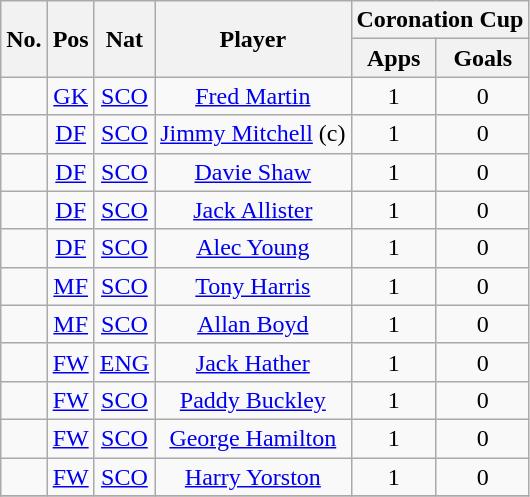<table class="wikitable sortable" style="text-align: center;">
<tr>
<th rowspan="2"><abbr>No.</abbr></th>
<th rowspan="2"><abbr>Pos</abbr></th>
<th rowspan="2"><abbr>Nat</abbr></th>
<th rowspan="2">Player</th>
<th colspan="2">Coronation Cup</th>
</tr>
<tr>
<th>Apps</th>
<th>Goals</th>
</tr>
<tr>
<td></td>
<td><a href='#'>GK</a></td>
<td> <a href='#'>SCO</a></td>
<td><a href='#'>Fred Martin</a></td>
<td>1</td>
<td>0</td>
</tr>
<tr>
<td></td>
<td><a href='#'>DF</a></td>
<td> <a href='#'>SCO</a></td>
<td><a href='#'>Jimmy Mitchell</a> (c)</td>
<td>1</td>
<td>0</td>
</tr>
<tr>
<td></td>
<td><a href='#'>DF</a></td>
<td> <a href='#'>SCO</a></td>
<td><a href='#'>Davie Shaw</a></td>
<td>1</td>
<td>0</td>
</tr>
<tr>
<td></td>
<td><a href='#'>DF</a></td>
<td> <a href='#'>SCO</a></td>
<td><a href='#'>Jack Allister</a></td>
<td>1</td>
<td>0</td>
</tr>
<tr>
<td></td>
<td><a href='#'>DF</a></td>
<td> <a href='#'>SCO</a></td>
<td><a href='#'>Alec Young</a></td>
<td>1</td>
<td>0</td>
</tr>
<tr>
<td></td>
<td><a href='#'>MF</a></td>
<td> <a href='#'>SCO</a></td>
<td><a href='#'>Tony Harris</a></td>
<td>1</td>
<td>0</td>
</tr>
<tr>
<td></td>
<td><a href='#'>MF</a></td>
<td> <a href='#'>SCO</a></td>
<td><a href='#'>Allan Boyd</a></td>
<td>1</td>
<td>0</td>
</tr>
<tr>
<td></td>
<td><a href='#'>FW</a></td>
<td> <a href='#'>ENG</a></td>
<td><a href='#'>Jack Hather</a></td>
<td>1</td>
<td>0</td>
</tr>
<tr>
<td></td>
<td><a href='#'>FW</a></td>
<td> <a href='#'>SCO</a></td>
<td><a href='#'>Paddy Buckley</a></td>
<td>1</td>
<td>0</td>
</tr>
<tr>
<td></td>
<td><a href='#'>FW</a></td>
<td> <a href='#'>SCO</a></td>
<td><a href='#'>George Hamilton</a></td>
<td>1</td>
<td>0</td>
</tr>
<tr>
<td></td>
<td><a href='#'>FW</a></td>
<td> <a href='#'>SCO</a></td>
<td><a href='#'>Harry Yorston</a></td>
<td>1</td>
<td>0</td>
</tr>
<tr>
</tr>
</table>
